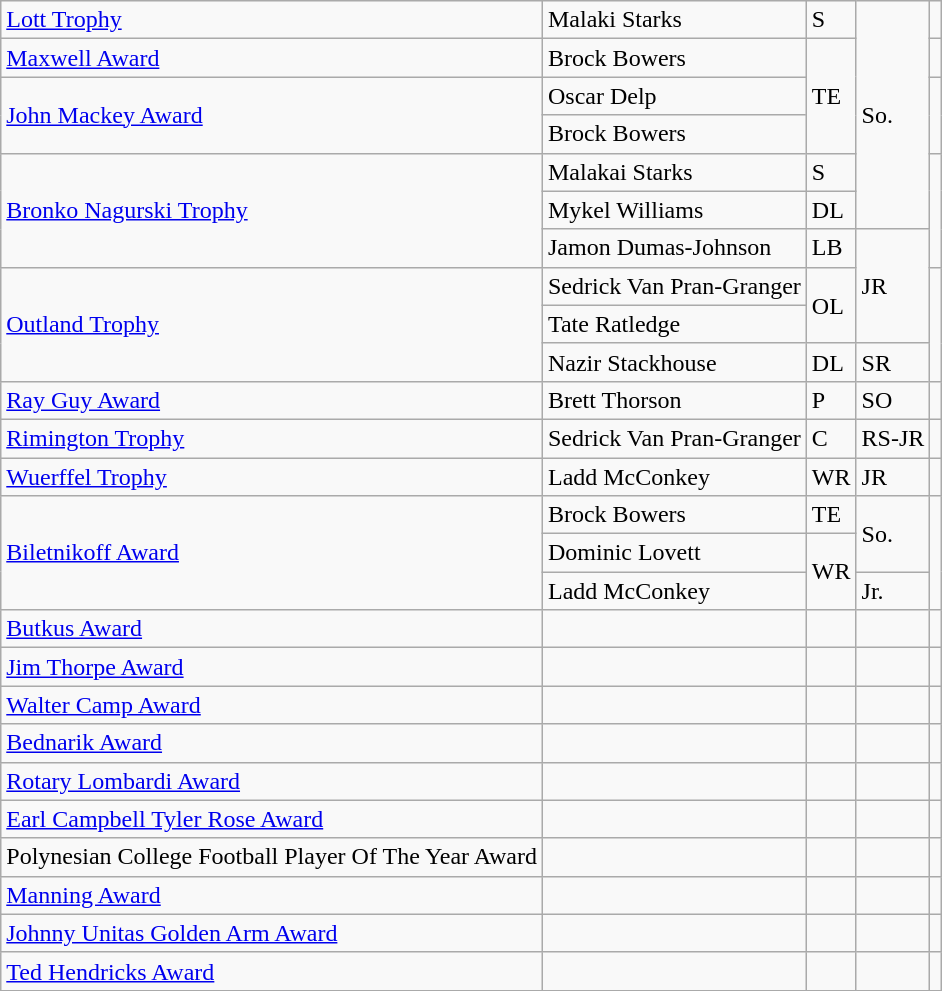<table class="wikitable">
<tr>
<td><a href='#'>Lott Trophy</a></td>
<td>Malaki Starks</td>
<td>S</td>
<td rowspan=6>So.</td>
<td></td>
</tr>
<tr>
<td><a href='#'>Maxwell Award</a></td>
<td>Brock Bowers</td>
<td rowspan=3>TE</td>
<td></td>
</tr>
<tr>
<td rowspan=2><a href='#'>John Mackey Award</a></td>
<td>Oscar Delp</td>
<td rowspan=2></td>
</tr>
<tr>
<td>Brock Bowers</td>
</tr>
<tr>
<td rowspan=3><a href='#'>Bronko Nagurski Trophy</a></td>
<td>Malakai Starks</td>
<td>S</td>
<td rowspan=3></td>
</tr>
<tr>
<td>Mykel Williams</td>
<td>DL</td>
</tr>
<tr>
<td>Jamon Dumas-Johnson</td>
<td>LB</td>
<td rowspan=3>JR</td>
</tr>
<tr>
<td rowspan=3><a href='#'>Outland Trophy</a></td>
<td>Sedrick Van Pran-Granger</td>
<td rowspan=2>OL</td>
<td rowspan=3></td>
</tr>
<tr>
<td>Tate Ratledge</td>
</tr>
<tr>
<td>Nazir Stackhouse</td>
<td>DL</td>
<td>SR</td>
</tr>
<tr>
<td><a href='#'>Ray Guy Award</a></td>
<td>Brett Thorson</td>
<td>P</td>
<td>SO</td>
<td></td>
</tr>
<tr>
<td><a href='#'>Rimington Trophy</a></td>
<td>Sedrick Van Pran-Granger</td>
<td>C</td>
<td>RS-JR</td>
<td></td>
</tr>
<tr>
<td><a href='#'>Wuerffel Trophy</a></td>
<td>Ladd McConkey</td>
<td>WR</td>
<td>JR</td>
<td></td>
</tr>
<tr>
<td rowspan=3><a href='#'>Biletnikoff Award</a></td>
<td>Brock Bowers</td>
<td>TE</td>
<td rowspan=2>So.</td>
<td rowspan=3></td>
</tr>
<tr>
<td>Dominic Lovett</td>
<td rowspan=2>WR</td>
</tr>
<tr>
<td>Ladd McConkey</td>
<td>Jr.</td>
</tr>
<tr>
<td><a href='#'>Butkus Award</a></td>
<td></td>
<td></td>
<td></td>
<td></td>
</tr>
<tr>
<td><a href='#'>Jim Thorpe Award</a></td>
<td></td>
<td></td>
<td></td>
<td></td>
</tr>
<tr>
<td><a href='#'>Walter Camp Award</a></td>
<td></td>
<td></td>
<td></td>
<td></td>
</tr>
<tr>
<td><a href='#'>Bednarik Award</a></td>
<td></td>
<td></td>
<td></td>
<td></td>
</tr>
<tr>
<td><a href='#'>Rotary Lombardi Award</a></td>
<td></td>
<td></td>
<td></td>
<td></td>
</tr>
<tr>
<td><a href='#'>Earl Campbell Tyler Rose Award</a></td>
<td></td>
<td></td>
<td></td>
<td></td>
</tr>
<tr>
<td>Polynesian College Football Player Of The Year Award</td>
<td></td>
<td></td>
<td></td>
<td></td>
</tr>
<tr>
<td><a href='#'>Manning Award</a></td>
<td></td>
<td></td>
<td></td>
<td></td>
</tr>
<tr>
<td><a href='#'>Johnny Unitas Golden Arm Award</a></td>
<td></td>
<td></td>
<td></td>
<td></td>
</tr>
<tr>
<td><a href='#'>Ted Hendricks Award</a></td>
<td></td>
<td></td>
<td></td>
<td></td>
</tr>
<tr>
</tr>
</table>
